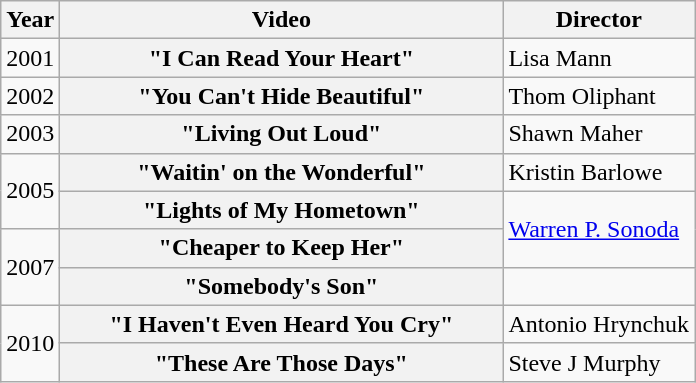<table class="wikitable plainrowheaders">
<tr>
<th>Year</th>
<th style="width:18em;">Video</th>
<th>Director</th>
</tr>
<tr>
<td>2001</td>
<th scope="row">"I Can Read Your Heart"</th>
<td>Lisa Mann</td>
</tr>
<tr>
<td>2002</td>
<th scope="row">"You Can't Hide Beautiful"</th>
<td>Thom Oliphant</td>
</tr>
<tr>
<td>2003</td>
<th scope="row">"Living Out Loud"</th>
<td>Shawn Maher</td>
</tr>
<tr>
<td rowspan="2">2005</td>
<th scope="row">"Waitin' on the Wonderful"</th>
<td>Kristin Barlowe</td>
</tr>
<tr>
<th scope="row">"Lights of My Hometown"</th>
<td rowspan="2"><a href='#'>Warren P. Sonoda</a></td>
</tr>
<tr>
<td rowspan="2">2007</td>
<th scope="row">"Cheaper to Keep Her"</th>
</tr>
<tr>
<th scope="row">"Somebody's Son"</th>
<td></td>
</tr>
<tr>
<td rowspan="2">2010</td>
<th scope="row">"I Haven't Even Heard You Cry"</th>
<td>Antonio Hrynchuk</td>
</tr>
<tr>
<th scope="row">"These Are Those Days"</th>
<td>Steve J Murphy</td>
</tr>
</table>
